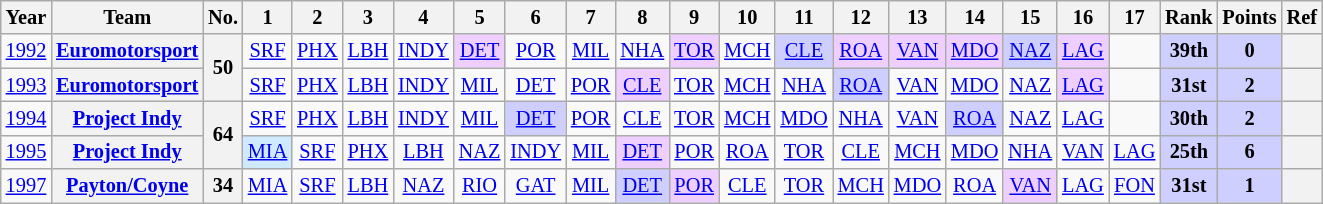<table class="wikitable" style="text-align:center; font-size:85%">
<tr>
<th>Year</th>
<th>Team</th>
<th>No.</th>
<th>1</th>
<th>2</th>
<th>3</th>
<th>4</th>
<th>5</th>
<th>6</th>
<th>7</th>
<th>8</th>
<th>9</th>
<th>10</th>
<th>11</th>
<th>12</th>
<th>13</th>
<th>14</th>
<th>15</th>
<th>16</th>
<th>17</th>
<th>Rank</th>
<th>Points</th>
<th>Ref</th>
</tr>
<tr>
<td><a href='#'>1992</a></td>
<th><a href='#'>Euromotorsport</a></th>
<th rowspan=2>50</th>
<td><a href='#'>SRF</a></td>
<td><a href='#'>PHX</a></td>
<td><a href='#'>LBH</a></td>
<td><a href='#'>INDY</a></td>
<td bgcolor="#EFCFFF"><a href='#'>DET</a><br></td>
<td><a href='#'>POR</a></td>
<td><a href='#'>MIL</a></td>
<td><a href='#'>NHA</a></td>
<td bgcolor="#EFCFFF"><a href='#'>TOR</a><br></td>
<td><a href='#'>MCH</a></td>
<td bgcolor="#CFCFFF"><a href='#'>CLE</a><br></td>
<td bgcolor="#EFCFFF"><a href='#'>ROA</a><br></td>
<td bgcolor="#EFCFFF"><a href='#'>VAN</a><br></td>
<td bgcolor="#EFCFFF"><a href='#'>MDO</a><br></td>
<td bgcolor="#CFCFFF"><a href='#'>NAZ</a><br></td>
<td bgcolor="#EFCFFF"><a href='#'>LAG</a><br></td>
<td></td>
<td bgcolor="#CFCFFF"><strong>39th</strong></td>
<td bgcolor="#CFCFFF"><strong>0</strong></td>
<th></th>
</tr>
<tr>
<td><a href='#'>1993</a></td>
<th><a href='#'>Euromotorsport</a></th>
<td><a href='#'>SRF</a></td>
<td><a href='#'>PHX</a></td>
<td><a href='#'>LBH</a></td>
<td><a href='#'>INDY</a></td>
<td><a href='#'>MIL</a></td>
<td><a href='#'>DET</a></td>
<td><a href='#'>POR</a></td>
<td bgcolor="#EFCFFF"><a href='#'>CLE</a><br></td>
<td><a href='#'>TOR</a></td>
<td><a href='#'>MCH</a></td>
<td><a href='#'>NHA</a></td>
<td bgcolor="#CFCFFF"><a href='#'>ROA</a><br></td>
<td><a href='#'>VAN</a></td>
<td><a href='#'>MDO</a></td>
<td><a href='#'>NAZ</a></td>
<td bgcolor="#EFCFFF"><a href='#'>LAG</a><br></td>
<td></td>
<td bgcolor="#CFCFFF"><strong>31st</strong></td>
<td bgcolor="#CFCFFF"><strong>2</strong></td>
<th></th>
</tr>
<tr>
<td><a href='#'>1994</a></td>
<th nowrap><a href='#'>Project Indy</a></th>
<th rowspan=2>64</th>
<td><a href='#'>SRF</a></td>
<td><a href='#'>PHX</a></td>
<td><a href='#'>LBH</a></td>
<td><a href='#'>INDY</a></td>
<td><a href='#'>MIL</a></td>
<td bgcolor="#CFCFFF"><a href='#'>DET</a><br></td>
<td><a href='#'>POR</a></td>
<td><a href='#'>CLE</a><br><small></small></td>
<td><a href='#'>TOR</a></td>
<td><a href='#'>MCH</a></td>
<td><a href='#'>MDO</a></td>
<td><a href='#'>NHA</a></td>
<td><a href='#'>VAN</a></td>
<td bgcolor="#CFCFFF"><a href='#'>ROA</a><br></td>
<td><a href='#'>NAZ</a></td>
<td><a href='#'>LAG</a></td>
<td></td>
<td bgcolor="#CFCFFF"><strong>30th</strong></td>
<td bgcolor="#CFCFFF"><strong>2</strong></td>
<th></th>
</tr>
<tr>
<td><a href='#'>1995</a></td>
<th nowrap><a href='#'>Project Indy</a></th>
<td bgcolor="#CFEAFF"><a href='#'>MIA</a><br></td>
<td><a href='#'>SRF</a></td>
<td><a href='#'>PHX</a></td>
<td><a href='#'>LBH</a></td>
<td><a href='#'>NAZ</a></td>
<td><a href='#'>INDY</a></td>
<td><a href='#'>MIL</a></td>
<td bgcolor="#EFCFFF"><a href='#'>DET</a><br></td>
<td><a href='#'>POR</a></td>
<td><a href='#'>ROA</a></td>
<td><a href='#'>TOR</a></td>
<td><a href='#'>CLE</a></td>
<td><a href='#'>MCH</a></td>
<td><a href='#'>MDO</a></td>
<td><a href='#'>NHA</a></td>
<td><a href='#'>VAN</a></td>
<td><a href='#'>LAG</a></td>
<td bgcolor="#CFCFFF"><strong>25th</strong></td>
<td bgcolor="#CFCFFF"><strong>6</strong></td>
<th></th>
</tr>
<tr>
<td><a href='#'>1997</a></td>
<th nowrap><a href='#'>Payton/Coyne</a></th>
<th>34</th>
<td><a href='#'>MIA</a></td>
<td><a href='#'>SRF</a></td>
<td><a href='#'>LBH</a></td>
<td><a href='#'>NAZ</a></td>
<td><a href='#'>RIO</a></td>
<td><a href='#'>GAT</a></td>
<td><a href='#'>MIL</a></td>
<td bgcolor="#CFCFFF"><a href='#'>DET</a><br></td>
<td bgcolor="#EFCFFF"><a href='#'>POR</a><br></td>
<td><a href='#'>CLE</a></td>
<td><a href='#'>TOR</a></td>
<td><a href='#'>MCH</a></td>
<td><a href='#'>MDO</a></td>
<td><a href='#'>ROA</a></td>
<td bgcolor="#EFCFFF"><a href='#'>VAN</a><br></td>
<td><a href='#'>LAG</a></td>
<td><a href='#'>FON</a></td>
<td bgcolor="#CFCFFF"><strong>31st</strong></td>
<td bgcolor="#CFCFFF"><strong>1</strong></td>
<th></th>
</tr>
</table>
